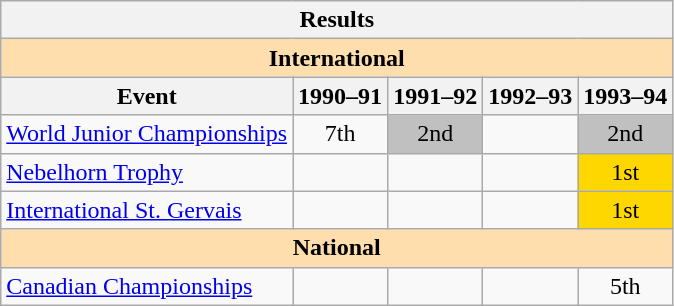<table class="wikitable" style="text-align:center">
<tr>
<th colspan=5 align=center><strong>Results</strong></th>
</tr>
<tr>
<th style="background-color: #ffdead; " colspan=5 align=center><strong>International</strong></th>
</tr>
<tr>
<th>Event</th>
<th>1990–91</th>
<th>1991–92</th>
<th>1992–93</th>
<th>1993–94</th>
</tr>
<tr>
<td align=left><a href='#'>World Junior Championships</a></td>
<td>7th</td>
<td bgcolor=silver>2nd</td>
<td></td>
<td bgcolor=silver>2nd</td>
</tr>
<tr>
<td align=left><a href='#'>Nebelhorn Trophy</a></td>
<td></td>
<td></td>
<td></td>
<td bgcolor=gold>1st</td>
</tr>
<tr>
<td align=left><a href='#'>International St. Gervais</a></td>
<td></td>
<td></td>
<td></td>
<td bgcolor=gold>1st</td>
</tr>
<tr>
<th style="background-color: #ffdead; " colspan=5 align=center><strong>National</strong></th>
</tr>
<tr>
<td align=left><a href='#'>Canadian Championships</a></td>
<td></td>
<td></td>
<td></td>
<td>5th</td>
</tr>
</table>
